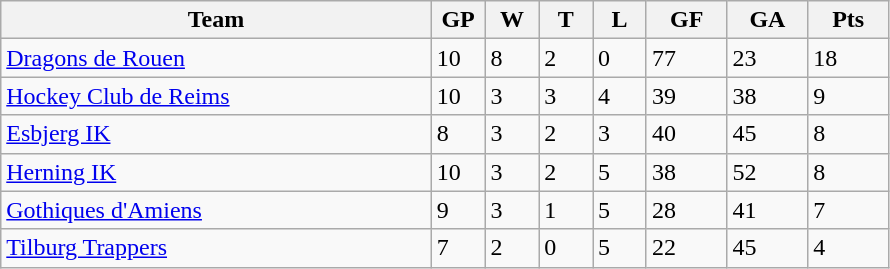<table class="wikitable">
<tr>
<th width="40%">Team</th>
<th width="5%">GP</th>
<th width="5%">W</th>
<th width="5%">T</th>
<th width="5%">L</th>
<th width="7.5%">GF</th>
<th width="7.5%">GA</th>
<th width="7.5%">Pts</th>
</tr>
<tr>
<td><a href='#'>Dragons de Rouen</a></td>
<td>10</td>
<td>8</td>
<td>2</td>
<td>0</td>
<td>77</td>
<td>23</td>
<td>18</td>
</tr>
<tr>
<td><a href='#'>Hockey Club de Reims</a></td>
<td>10</td>
<td>3</td>
<td>3</td>
<td>4</td>
<td>39</td>
<td>38</td>
<td>9</td>
</tr>
<tr>
<td><a href='#'>Esbjerg IK</a></td>
<td>8</td>
<td>3</td>
<td>2</td>
<td>3</td>
<td>40</td>
<td>45</td>
<td>8</td>
</tr>
<tr>
<td><a href='#'>Herning IK</a></td>
<td>10</td>
<td>3</td>
<td>2</td>
<td>5</td>
<td>38</td>
<td>52</td>
<td>8</td>
</tr>
<tr>
<td><a href='#'>Gothiques d'Amiens</a></td>
<td>9</td>
<td>3</td>
<td>1</td>
<td>5</td>
<td>28</td>
<td>41</td>
<td>7</td>
</tr>
<tr>
<td><a href='#'>Tilburg Trappers</a></td>
<td>7</td>
<td>2</td>
<td>0</td>
<td>5</td>
<td>22</td>
<td>45</td>
<td>4</td>
</tr>
</table>
